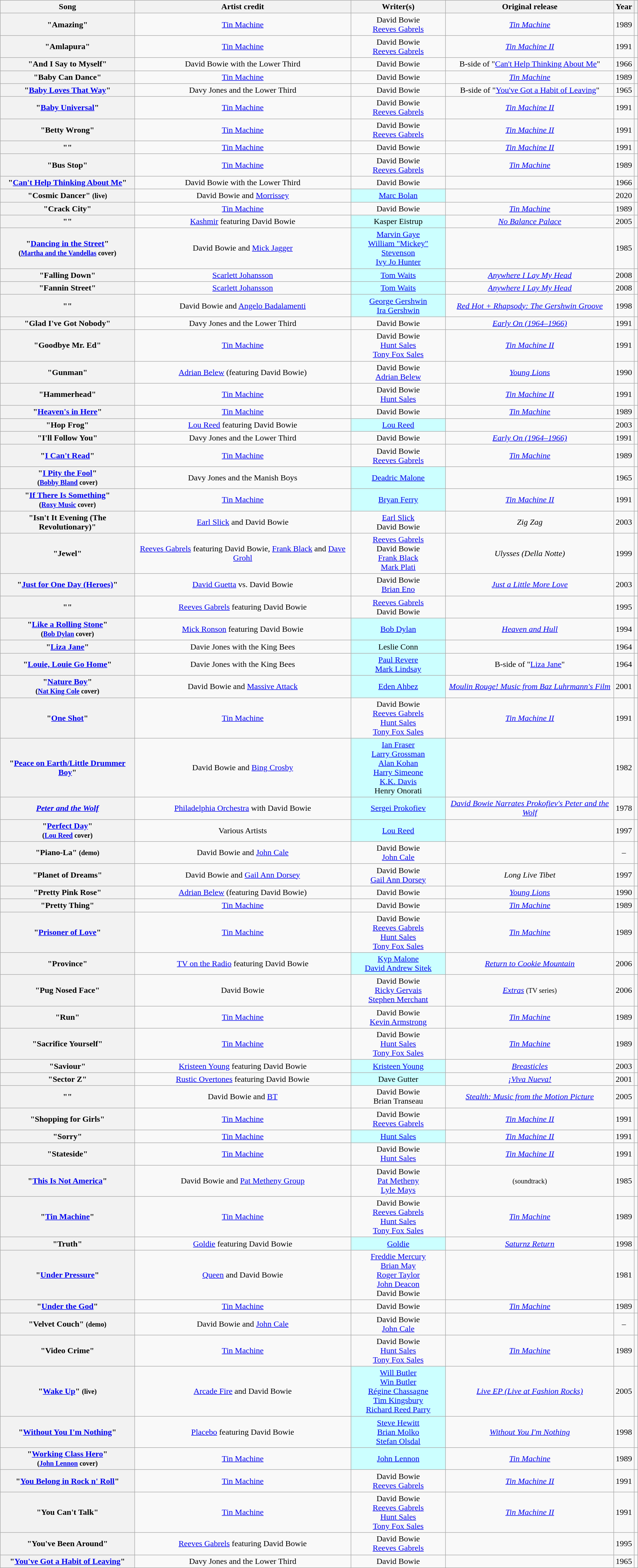<table class="wikitable sortable plainrowheaders" style="text-align:center;">
<tr>
<th scope="col">Song</th>
<th scope="col">Artist credit</th>
<th scope="col" class="unsortable">Writer(s)</th>
<th scope="col">Original release</th>
<th scope="col">Year</th>
<th scope="col" class="unsortable"></th>
</tr>
<tr>
<th scope="row">"Amazing"</th>
<td><a href='#'>Tin Machine</a></td>
<td>David Bowie<br><a href='#'>Reeves Gabrels</a></td>
<td><em><a href='#'>Tin Machine</a></em></td>
<td>1989</td>
<td></td>
</tr>
<tr>
<th scope="row">"Amlapura"</th>
<td><a href='#'>Tin Machine</a></td>
<td>David Bowie<br><a href='#'>Reeves Gabrels</a></td>
<td><em><a href='#'>Tin Machine II</a></em></td>
<td>1991</td>
<td></td>
</tr>
<tr>
<th scope="row">"And I Say to Myself"</th>
<td>David Bowie with the Lower Third</td>
<td>David Bowie</td>
<td>B-side of "<a href='#'>Can't Help Thinking About Me</a>"</td>
<td>1966</td>
<td></td>
</tr>
<tr>
<th scope="row">"Baby Can Dance"</th>
<td><a href='#'>Tin Machine</a></td>
<td>David Bowie</td>
<td><em><a href='#'>Tin Machine</a></em></td>
<td>1989</td>
<td></td>
</tr>
<tr>
<th scope="row">"<a href='#'>Baby Loves That Way</a>"</th>
<td>Davy Jones and the Lower Third</td>
<td>David Bowie</td>
<td>B-side of "<a href='#'>You've Got a Habit of Leaving</a>"</td>
<td>1965</td>
<td></td>
</tr>
<tr>
<th scope="row">"<a href='#'>Baby Universal</a>"</th>
<td><a href='#'>Tin Machine</a></td>
<td>David Bowie<br><a href='#'>Reeves Gabrels</a></td>
<td><em><a href='#'>Tin Machine II</a></em></td>
<td>1991</td>
<td></td>
</tr>
<tr>
<th scope="row">"Betty Wrong"</th>
<td><a href='#'>Tin Machine</a></td>
<td>David Bowie<br><a href='#'>Reeves Gabrels</a></td>
<td><em><a href='#'>Tin Machine II</a></em></td>
<td>1991</td>
<td></td>
</tr>
<tr>
<th scope="row">""</th>
<td><a href='#'>Tin Machine</a></td>
<td>David Bowie</td>
<td><em><a href='#'>Tin Machine II</a></em></td>
<td>1991</td>
<td></td>
</tr>
<tr>
<th scope="row">"Bus Stop"</th>
<td><a href='#'>Tin Machine</a></td>
<td>David Bowie<br><a href='#'>Reeves Gabrels</a></td>
<td><em><a href='#'>Tin Machine</a></em></td>
<td>1989</td>
<td></td>
</tr>
<tr>
<th scope="row">"<a href='#'>Can't Help Thinking About Me</a>"</th>
<td>David Bowie with the Lower Third</td>
<td>David Bowie</td>
<td></td>
<td>1966</td>
<td></td>
</tr>
<tr>
<th scope="row">"Cosmic Dancer" <small>(live)</small></th>
<td>David Bowie and <a href='#'>Morrissey</a></td>
<td style="background-color:#CCFFFF"><a href='#'>Marc Bolan</a> </td>
<td></td>
<td>2020</td>
<td></td>
</tr>
<tr>
<th scope="row">"Crack City"</th>
<td><a href='#'>Tin Machine</a></td>
<td>David Bowie</td>
<td><em><a href='#'>Tin Machine</a></em></td>
<td>1989</td>
<td></td>
</tr>
<tr>
<th scope="row">""</th>
<td><a href='#'>Kashmir</a> featuring David Bowie</td>
<td style="background-color:#CCFFFF">Kasper Eistrup </td>
<td><em><a href='#'>No Balance Palace</a></em></td>
<td>2005</td>
<td></td>
</tr>
<tr>
<th scope="row">"<a href='#'>Dancing in the Street</a>"<br><small>(<a href='#'>Martha and the Vandellas</a> cover)</small></th>
<td>David Bowie and <a href='#'>Mick Jagger</a></td>
<td style="background-color:#CCFFFF"><a href='#'>Marvin Gaye</a><br><a href='#'>William "Mickey" Stevenson</a><br><a href='#'>Ivy Jo Hunter</a> </td>
<td></td>
<td>1985</td>
<td></td>
</tr>
<tr>
<th scope="row">"Falling Down"</th>
<td><a href='#'>Scarlett Johansson</a></td>
<td style="background-color:#CCFFFF"><a href='#'>Tom Waits</a> </td>
<td><em><a href='#'>Anywhere I Lay My Head</a></em></td>
<td>2008</td>
<td></td>
</tr>
<tr>
<th scope="row">"Fannin Street"</th>
<td><a href='#'>Scarlett Johansson</a></td>
<td style="background-color:#CCFFFF"><a href='#'>Tom Waits</a> </td>
<td><em><a href='#'>Anywhere I Lay My Head</a></em></td>
<td>2008</td>
<td></td>
</tr>
<tr>
<th scope="row">""</th>
<td>David Bowie and <a href='#'>Angelo Badalamenti</a></td>
<td style="background-color:#CCFFFF"><a href='#'>George Gershwin</a><br><a href='#'>Ira Gershwin</a> </td>
<td><em><a href='#'>Red Hot + Rhapsody: The Gershwin Groove</a></em></td>
<td>1998</td>
<td></td>
</tr>
<tr>
<th scope="row">"Glad I've Got Nobody"</th>
<td>Davy Jones and the Lower Third</td>
<td>David Bowie</td>
<td><em><a href='#'>Early On (1964–1966)</a></em></td>
<td>1991</td>
<td></td>
</tr>
<tr>
<th scope="row">"Goodbye Mr. Ed"</th>
<td><a href='#'>Tin Machine</a></td>
<td>David Bowie<br><a href='#'>Hunt Sales</a><br><a href='#'>Tony Fox Sales</a></td>
<td><em><a href='#'>Tin Machine II</a></em></td>
<td>1991</td>
<td></td>
</tr>
<tr>
<th scope="row">"Gunman"</th>
<td><a href='#'>Adrian Belew</a> (featuring David Bowie)</td>
<td>David Bowie<br><a href='#'>Adrian Belew</a></td>
<td><em><a href='#'>Young Lions</a></em></td>
<td>1990</td>
<td></td>
</tr>
<tr>
<th scope="row">"Hammerhead"</th>
<td><a href='#'>Tin Machine</a></td>
<td>David Bowie<br><a href='#'>Hunt Sales</a></td>
<td><em><a href='#'>Tin Machine II</a></em></td>
<td>1991</td>
<td><br></td>
</tr>
<tr>
<th scope="row">"<a href='#'>Heaven's in Here</a>"</th>
<td><a href='#'>Tin Machine</a></td>
<td>David Bowie</td>
<td><em><a href='#'>Tin Machine</a></em></td>
<td>1989</td>
<td></td>
</tr>
<tr>
<th scope="row">"Hop Frog"</th>
<td><a href='#'>Lou Reed</a> featuring David Bowie</td>
<td style="background-color:#CCFFFF"><a href='#'>Lou Reed</a> </td>
<td><em></em></td>
<td>2003</td>
<td></td>
</tr>
<tr>
<th scope="row">"I'll Follow You"</th>
<td>Davy Jones and the Lower Third</td>
<td>David Bowie</td>
<td><em><a href='#'>Early On (1964–1966)</a></em></td>
<td>1991</td>
<td></td>
</tr>
<tr>
<th scope="row">"<a href='#'>I Can't Read</a>"</th>
<td><a href='#'>Tin Machine</a></td>
<td>David Bowie<br><a href='#'>Reeves Gabrels</a></td>
<td><em><a href='#'>Tin Machine</a></em></td>
<td>1989</td>
<td></td>
</tr>
<tr>
<th scope="row">"<a href='#'>I Pity the Fool</a>"<br><small>(<a href='#'>Bobby Bland</a> cover)</small></th>
<td>Davy Jones and the Manish Boys</td>
<td style="background-color:#CCFFFF"><a href='#'>Deadric Malone</a> </td>
<td></td>
<td>1965</td>
<td></td>
</tr>
<tr>
<th scope="row">"<a href='#'>If There Is Something</a>"<br><small>(<a href='#'>Roxy Music</a> cover)</small></th>
<td><a href='#'>Tin Machine</a></td>
<td style="background-color:#CCFFFF"><a href='#'>Bryan Ferry</a> </td>
<td><em><a href='#'>Tin Machine II</a></em></td>
<td>1991</td>
<td></td>
</tr>
<tr>
<th scope="row">"Isn't It Evening (The Revolutionary)"</th>
<td><a href='#'>Earl Slick</a> and David Bowie</td>
<td><a href='#'>Earl Slick</a><br>David Bowie</td>
<td><em>Zig Zag</em></td>
<td>2003</td>
<td></td>
</tr>
<tr>
<th scope="row">"Jewel"</th>
<td><a href='#'>Reeves Gabrels</a> featuring David Bowie, <a href='#'>Frank Black</a> and <a href='#'>Dave Grohl</a></td>
<td><a href='#'>Reeves Gabrels</a><br>David Bowie<br><a href='#'>Frank Black</a><br><a href='#'>Mark Plati</a></td>
<td><em>Ulysses (Della Notte)</em></td>
<td>1999</td>
<td></td>
</tr>
<tr>
<th scope="row">"<a href='#'>Just for One Day (Heroes)</a>"</th>
<td><a href='#'>David Guetta</a> vs. David Bowie</td>
<td>David Bowie<br><a href='#'>Brian Eno</a></td>
<td><em><a href='#'>Just a Little More Love</a></em></td>
<td>2003</td>
<td></td>
</tr>
<tr>
<th scope="row">""</th>
<td><a href='#'>Reeves Gabrels</a> featuring David Bowie</td>
<td><a href='#'>Reeves Gabrels</a><br>David Bowie</td>
<td><em></em></td>
<td>1995</td>
<td></td>
</tr>
<tr>
<th scope="row">"<a href='#'>Like a Rolling Stone</a>"<br><small>(<a href='#'>Bob Dylan</a> cover)</small></th>
<td><a href='#'>Mick Ronson</a> featuring David Bowie</td>
<td style="background-color:#CCFFFF"><a href='#'>Bob Dylan</a> </td>
<td><em><a href='#'>Heaven and Hull</a></em></td>
<td>1994</td>
<td></td>
</tr>
<tr>
<th scope="row">"<a href='#'>Liza Jane</a>"</th>
<td>Davie Jones with the King Bees</td>
<td style="background-color:#CCFFFF">Leslie Conn </td>
<td></td>
<td>1964</td>
<td><br></td>
</tr>
<tr>
<th scope="row">"<a href='#'>Louie, Louie Go Home</a>"</th>
<td>Davie Jones with the King Bees</td>
<td style="background-color:#CCFFFF"><a href='#'>Paul Revere</a><br><a href='#'>Mark Lindsay</a> </td>
<td>B-side of "<a href='#'>Liza Jane</a>"</td>
<td>1964</td>
<td></td>
</tr>
<tr>
<th scope="row">"<a href='#'>Nature Boy</a>"<br><small>(<a href='#'>Nat King Cole</a> cover)</small></th>
<td>David Bowie and <a href='#'>Massive Attack</a></td>
<td style="background-color:#CCFFFF"><a href='#'>Eden Ahbez</a> </td>
<td><em><a href='#'>Moulin Rouge! Music from Baz Luhrmann's Film</a></em></td>
<td>2001</td>
<td></td>
</tr>
<tr>
<th scope="row">"<a href='#'>One Shot</a>"</th>
<td><a href='#'>Tin Machine</a></td>
<td>David Bowie<br><a href='#'>Reeves Gabrels</a><br><a href='#'>Hunt Sales</a><br><a href='#'>Tony Fox Sales</a></td>
<td><em><a href='#'>Tin Machine II</a></em></td>
<td>1991</td>
<td></td>
</tr>
<tr>
<th scope="row">"<a href='#'>Peace on Earth/Little Drummer Boy</a>"</th>
<td>David Bowie and <a href='#'>Bing Crosby</a></td>
<td style="background-color:#CCFFFF"><a href='#'>Ian Fraser</a><br><a href='#'>Larry Grossman</a><br><a href='#'>Alan Kohan</a><br><a href='#'>Harry Simeone</a><br><a href='#'>K.K. Davis</a><br>Henry Onorati </td>
<td></td>
<td>1982</td>
<td></td>
</tr>
<tr>
<th scope="row"><em><a href='#'>Peter and the Wolf</a></em></th>
<td><a href='#'>Philadelphia Orchestra</a> with David Bowie</td>
<td style="background-color:#CCFFFF"><a href='#'>Sergei Prokofiev</a> </td>
<td><em><a href='#'>David Bowie Narrates Prokofiev's Peter and the Wolf</a></em></td>
<td>1978</td>
<td></td>
</tr>
<tr>
<th scope="row">"<a href='#'>Perfect Day</a>"<br><small>(<a href='#'>Lou Reed</a> cover)</small></th>
<td>Various Artists</td>
<td style="background-color:#CCFFFF"><a href='#'>Lou Reed</a> </td>
<td></td>
<td>1997</td>
<td></td>
</tr>
<tr>
<th scope="row">"Piano-La" <small>(demo)</small></th>
<td>David Bowie and <a href='#'>John Cale</a></td>
<td>David Bowie<br><a href='#'>John Cale</a></td>
<td></td>
<td>–</td>
<td></td>
</tr>
<tr>
<th scope="row">"Planet of Dreams"</th>
<td>David Bowie and <a href='#'>Gail Ann Dorsey</a></td>
<td>David Bowie<br><a href='#'>Gail Ann Dorsey</a></td>
<td><em>Long Live Tibet</em></td>
<td>1997</td>
<td></td>
</tr>
<tr>
<th scope="row">"Pretty Pink Rose"</th>
<td><a href='#'>Adrian Belew</a> (featuring David Bowie)</td>
<td>David Bowie</td>
<td><em><a href='#'>Young Lions</a></em></td>
<td>1990</td>
<td></td>
</tr>
<tr>
<th scope="row">"Pretty Thing"</th>
<td><a href='#'>Tin Machine</a></td>
<td>David Bowie</td>
<td><em><a href='#'>Tin Machine</a></em></td>
<td>1989</td>
<td></td>
</tr>
<tr>
<th scope="row">"<a href='#'>Prisoner of Love</a>"</th>
<td><a href='#'>Tin Machine</a></td>
<td>David Bowie<br><a href='#'>Reeves Gabrels</a><br><a href='#'>Hunt Sales</a><br><a href='#'>Tony Fox Sales</a></td>
<td><em><a href='#'>Tin Machine</a></em></td>
<td>1989</td>
<td></td>
</tr>
<tr>
<th scope="row">"Province"</th>
<td><a href='#'>TV on the Radio</a> featuring David Bowie</td>
<td style="background-color:#CCFFFF"><a href='#'>Kyp Malone</a><br><a href='#'>David Andrew Sitek</a> </td>
<td><em><a href='#'>Return to Cookie Mountain</a></em></td>
<td>2006</td>
<td></td>
</tr>
<tr>
<th scope="row">"Pug Nosed Face"</th>
<td>David Bowie</td>
<td>David Bowie<br><a href='#'>Ricky Gervais</a><br><a href='#'>Stephen Merchant</a></td>
<td><em><a href='#'>Extras</a></em> <small>(TV series)</small></td>
<td>2006</td>
<td></td>
</tr>
<tr>
<th scope="row">"Run"</th>
<td><a href='#'>Tin Machine</a></td>
<td>David Bowie<br><a href='#'>Kevin Armstrong</a></td>
<td><em><a href='#'>Tin Machine</a></em></td>
<td>1989</td>
<td></td>
</tr>
<tr>
<th scope="row">"Sacrifice Yourself"</th>
<td><a href='#'>Tin Machine</a></td>
<td>David Bowie<br><a href='#'>Hunt Sales</a><br><a href='#'>Tony Fox Sales</a></td>
<td><em><a href='#'>Tin Machine</a></em></td>
<td>1989</td>
<td></td>
</tr>
<tr>
<th scope="row">"Saviour"</th>
<td><a href='#'>Kristeen Young</a> featuring David Bowie</td>
<td style="background-color:#CCFFFF"><a href='#'>Kristeen Young</a> </td>
<td><em><a href='#'>Breasticles</a></em></td>
<td>2003</td>
<td></td>
</tr>
<tr>
<th scope="row">"Sector Z"</th>
<td><a href='#'>Rustic Overtones</a> featuring David Bowie</td>
<td style="background-color:#CCFFFF">Dave Gutter </td>
<td><em><a href='#'>¡Viva Nueva!</a></em></td>
<td>2001</td>
<td></td>
</tr>
<tr>
<th scope="row">""</th>
<td>David Bowie and <a href='#'>BT</a></td>
<td>David Bowie<br>Brian Transeau</td>
<td><em><a href='#'>Stealth: Music from the Motion Picture</a></em></td>
<td>2005</td>
<td></td>
</tr>
<tr>
<th scope="row">"Shopping for Girls"</th>
<td><a href='#'>Tin Machine</a></td>
<td>David Bowie<br><a href='#'>Reeves Gabrels</a></td>
<td><em><a href='#'>Tin Machine II</a></em></td>
<td>1991</td>
<td></td>
</tr>
<tr>
<th scope="row">"Sorry"</th>
<td><a href='#'>Tin Machine</a></td>
<td style="background-color:#CCFFFF"><a href='#'>Hunt Sales</a> </td>
<td><em><a href='#'>Tin Machine II</a></em></td>
<td>1991</td>
<td></td>
</tr>
<tr>
<th scope="row">"Stateside"</th>
<td><a href='#'>Tin Machine</a></td>
<td>David Bowie<br><a href='#'>Hunt Sales</a></td>
<td><em><a href='#'>Tin Machine II</a></em></td>
<td>1991</td>
<td></td>
</tr>
<tr>
<th scope="row">"<a href='#'>This Is Not America</a>"</th>
<td>David Bowie and <a href='#'>Pat Metheny Group</a></td>
<td>David Bowie<br><a href='#'>Pat Metheny</a><br><a href='#'>Lyle Mays</a></td>
<td><em></em> <small>(soundtrack)</small></td>
<td>1985</td>
<td></td>
</tr>
<tr>
<th scope="row">"<a href='#'>Tin Machine</a>"</th>
<td><a href='#'>Tin Machine</a></td>
<td>David Bowie<br><a href='#'>Reeves Gabrels</a><br><a href='#'>Hunt Sales</a><br><a href='#'>Tony Fox Sales</a></td>
<td><em><a href='#'>Tin Machine</a></em></td>
<td>1989</td>
<td></td>
</tr>
<tr>
<th scope="row">"Truth"</th>
<td><a href='#'>Goldie</a> featuring David Bowie</td>
<td style="background-color:#CCFFFF"><a href='#'>Goldie</a> </td>
<td><em><a href='#'>Saturnz Return</a></em></td>
<td>1998</td>
<td></td>
</tr>
<tr>
<th scope="row">"<a href='#'>Under Pressure</a>"</th>
<td><a href='#'>Queen</a> and David Bowie</td>
<td><a href='#'>Freddie Mercury</a><br><a href='#'>Brian May</a><br><a href='#'>Roger Taylor</a><br><a href='#'>John Deacon</a><br>David Bowie</td>
<td></td>
<td>1981</td>
<td></td>
</tr>
<tr>
<th scope="row">"<a href='#'>Under the God</a>"</th>
<td><a href='#'>Tin Machine</a></td>
<td>David Bowie</td>
<td><em><a href='#'>Tin Machine</a></em></td>
<td>1989</td>
<td></td>
</tr>
<tr>
<th scope="row">"Velvet Couch" <small>(demo)</small></th>
<td>David Bowie and <a href='#'>John Cale</a></td>
<td>David Bowie<br><a href='#'>John Cale</a></td>
<td></td>
<td>–</td>
<td></td>
</tr>
<tr>
<th scope="row">"Video Crime"</th>
<td><a href='#'>Tin Machine</a></td>
<td>David Bowie<br><a href='#'>Hunt Sales</a><br><a href='#'>Tony Fox Sales</a></td>
<td><em><a href='#'>Tin Machine</a></em></td>
<td>1989</td>
<td></td>
</tr>
<tr>
<th scope="row">"<a href='#'>Wake Up</a>" <small>(live)</small></th>
<td><a href='#'>Arcade Fire</a> and David Bowie</td>
<td style="background-color:#CCFFFF"><a href='#'>Will Butler</a><br><a href='#'>Win Butler</a><br><a href='#'>Régine Chassagne</a><br><a href='#'>Tim Kingsbury</a><br><a href='#'>Richard Reed Parry</a> </td>
<td><em><a href='#'>Live EP (Live at Fashion Rocks)</a></em></td>
<td>2005</td>
<td></td>
</tr>
<tr>
<th scope="row">"<a href='#'>Without You I'm Nothing</a>"</th>
<td><a href='#'>Placebo</a> featuring David Bowie</td>
<td style="background-color:#CCFFFF"><a href='#'>Steve Hewitt</a><br><a href='#'>Brian Molko</a><br><a href='#'>Stefan Olsdal</a> </td>
<td><em><a href='#'>Without You I'm Nothing</a></em></td>
<td>1998</td>
<td></td>
</tr>
<tr>
<th scope="row">"<a href='#'>Working Class Hero</a>"<br><small>(<a href='#'>John Lennon</a> cover)</small></th>
<td><a href='#'>Tin Machine</a></td>
<td style="background-color:#CCFFFF"><a href='#'>John Lennon</a> </td>
<td><em><a href='#'>Tin Machine</a></em></td>
<td>1989</td>
<td></td>
</tr>
<tr>
<th scope="row">"<a href='#'>You Belong in Rock n' Roll</a>"</th>
<td><a href='#'>Tin Machine</a></td>
<td>David Bowie<br><a href='#'>Reeves Gabrels</a></td>
<td><em><a href='#'>Tin Machine II</a></em></td>
<td>1991</td>
<td></td>
</tr>
<tr>
<th scope="row">"You Can't Talk"</th>
<td><a href='#'>Tin Machine</a></td>
<td>David Bowie<br><a href='#'>Reeves Gabrels</a><br><a href='#'>Hunt Sales</a><br><a href='#'>Tony Fox Sales</a></td>
<td><em><a href='#'>Tin Machine II</a></em></td>
<td>1991</td>
<td></td>
</tr>
<tr>
<th scope="row">"You've Been Around"</th>
<td><a href='#'>Reeves Gabrels</a> featuring David Bowie</td>
<td>David Bowie<br><a href='#'>Reeves Gabrels</a></td>
<td><em></em></td>
<td>1995</td>
<td></td>
</tr>
<tr>
<th scope="row">"<a href='#'>You've Got a Habit of Leaving</a>"</th>
<td>Davy Jones and the Lower Third</td>
<td>David Bowie</td>
<td></td>
<td>1965</td>
<td></td>
</tr>
</table>
